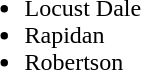<table border="0">
<tr>
<td valign="top"><br><ul><li>Locust Dale</li><li>Rapidan</li><li>Robertson</li></ul></td>
</tr>
</table>
